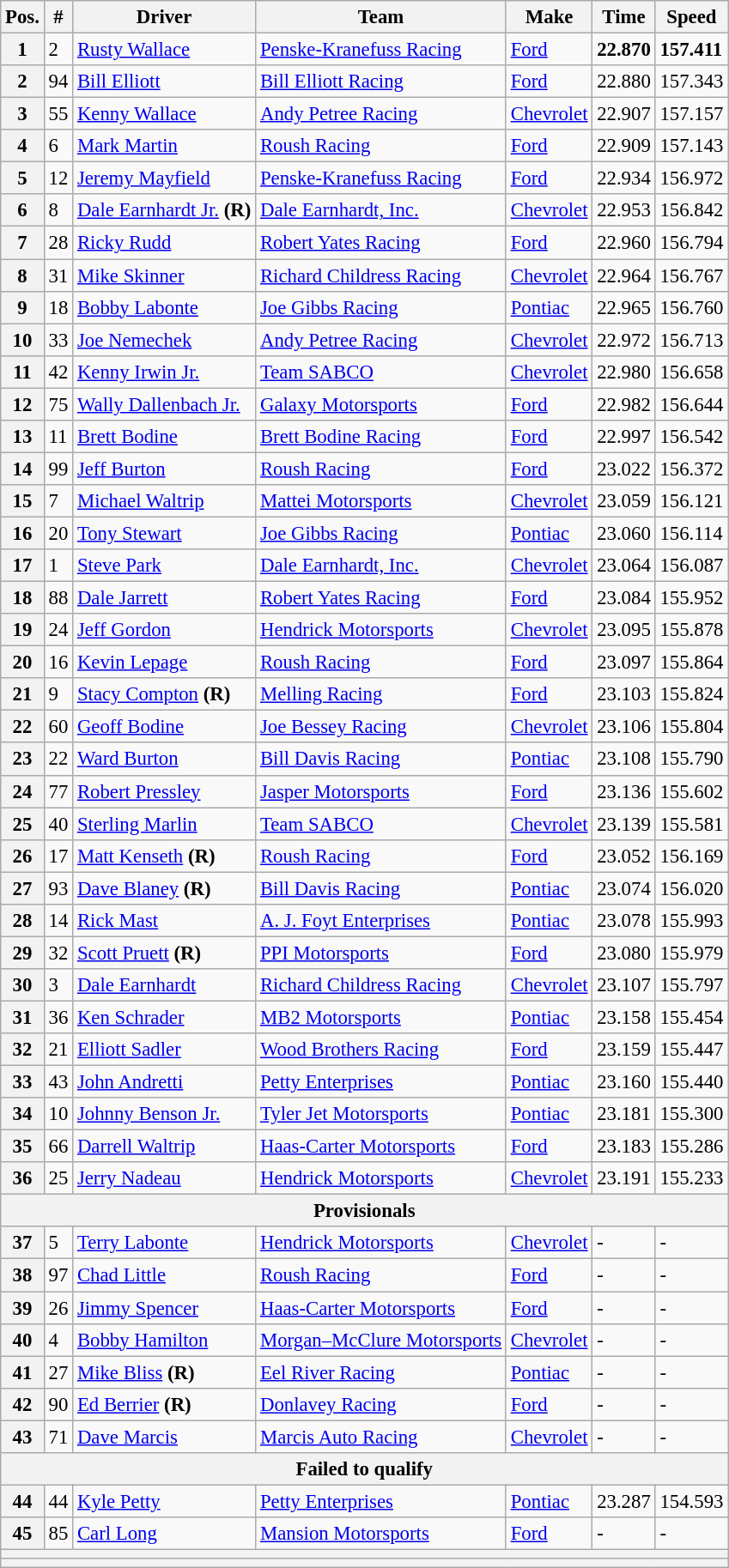<table class="wikitable" style="font-size:95%">
<tr>
<th>Pos.</th>
<th>#</th>
<th>Driver</th>
<th>Team</th>
<th>Make</th>
<th>Time</th>
<th>Speed</th>
</tr>
<tr>
<th>1</th>
<td>2</td>
<td><a href='#'>Rusty Wallace</a></td>
<td><a href='#'>Penske-Kranefuss Racing</a></td>
<td><a href='#'>Ford</a></td>
<td><strong>22.870</strong></td>
<td><strong>157.411</strong></td>
</tr>
<tr>
<th>2</th>
<td>94</td>
<td><a href='#'>Bill Elliott</a></td>
<td><a href='#'>Bill Elliott Racing</a></td>
<td><a href='#'>Ford</a></td>
<td>22.880</td>
<td>157.343</td>
</tr>
<tr>
<th>3</th>
<td>55</td>
<td><a href='#'>Kenny Wallace</a></td>
<td><a href='#'>Andy Petree Racing</a></td>
<td><a href='#'>Chevrolet</a></td>
<td>22.907</td>
<td>157.157</td>
</tr>
<tr>
<th>4</th>
<td>6</td>
<td><a href='#'>Mark Martin</a></td>
<td><a href='#'>Roush Racing</a></td>
<td><a href='#'>Ford</a></td>
<td>22.909</td>
<td>157.143</td>
</tr>
<tr>
<th>5</th>
<td>12</td>
<td><a href='#'>Jeremy Mayfield</a></td>
<td><a href='#'>Penske-Kranefuss Racing</a></td>
<td><a href='#'>Ford</a></td>
<td>22.934</td>
<td>156.972</td>
</tr>
<tr>
<th>6</th>
<td>8</td>
<td><a href='#'>Dale Earnhardt Jr.</a> <strong>(R)</strong></td>
<td><a href='#'>Dale Earnhardt, Inc.</a></td>
<td><a href='#'>Chevrolet</a></td>
<td>22.953</td>
<td>156.842</td>
</tr>
<tr>
<th>7</th>
<td>28</td>
<td><a href='#'>Ricky Rudd</a></td>
<td><a href='#'>Robert Yates Racing</a></td>
<td><a href='#'>Ford</a></td>
<td>22.960</td>
<td>156.794</td>
</tr>
<tr>
<th>8</th>
<td>31</td>
<td><a href='#'>Mike Skinner</a></td>
<td><a href='#'>Richard Childress Racing</a></td>
<td><a href='#'>Chevrolet</a></td>
<td>22.964</td>
<td>156.767</td>
</tr>
<tr>
<th>9</th>
<td>18</td>
<td><a href='#'>Bobby Labonte</a></td>
<td><a href='#'>Joe Gibbs Racing</a></td>
<td><a href='#'>Pontiac</a></td>
<td>22.965</td>
<td>156.760</td>
</tr>
<tr>
<th>10</th>
<td>33</td>
<td><a href='#'>Joe Nemechek</a></td>
<td><a href='#'>Andy Petree Racing</a></td>
<td><a href='#'>Chevrolet</a></td>
<td>22.972</td>
<td>156.713</td>
</tr>
<tr>
<th>11</th>
<td>42</td>
<td><a href='#'>Kenny Irwin Jr.</a></td>
<td><a href='#'>Team SABCO</a></td>
<td><a href='#'>Chevrolet</a></td>
<td>22.980</td>
<td>156.658</td>
</tr>
<tr>
<th>12</th>
<td>75</td>
<td><a href='#'>Wally Dallenbach Jr.</a></td>
<td><a href='#'>Galaxy Motorsports</a></td>
<td><a href='#'>Ford</a></td>
<td>22.982</td>
<td>156.644</td>
</tr>
<tr>
<th>13</th>
<td>11</td>
<td><a href='#'>Brett Bodine</a></td>
<td><a href='#'>Brett Bodine Racing</a></td>
<td><a href='#'>Ford</a></td>
<td>22.997</td>
<td>156.542</td>
</tr>
<tr>
<th>14</th>
<td>99</td>
<td><a href='#'>Jeff Burton</a></td>
<td><a href='#'>Roush Racing</a></td>
<td><a href='#'>Ford</a></td>
<td>23.022</td>
<td>156.372</td>
</tr>
<tr>
<th>15</th>
<td>7</td>
<td><a href='#'>Michael Waltrip</a></td>
<td><a href='#'>Mattei Motorsports</a></td>
<td><a href='#'>Chevrolet</a></td>
<td>23.059</td>
<td>156.121</td>
</tr>
<tr>
<th>16</th>
<td>20</td>
<td><a href='#'>Tony Stewart</a></td>
<td><a href='#'>Joe Gibbs Racing</a></td>
<td><a href='#'>Pontiac</a></td>
<td>23.060</td>
<td>156.114</td>
</tr>
<tr>
<th>17</th>
<td>1</td>
<td><a href='#'>Steve Park</a></td>
<td><a href='#'>Dale Earnhardt, Inc.</a></td>
<td><a href='#'>Chevrolet</a></td>
<td>23.064</td>
<td>156.087</td>
</tr>
<tr>
<th>18</th>
<td>88</td>
<td><a href='#'>Dale Jarrett</a></td>
<td><a href='#'>Robert Yates Racing</a></td>
<td><a href='#'>Ford</a></td>
<td>23.084</td>
<td>155.952</td>
</tr>
<tr>
<th>19</th>
<td>24</td>
<td><a href='#'>Jeff Gordon</a></td>
<td><a href='#'>Hendrick Motorsports</a></td>
<td><a href='#'>Chevrolet</a></td>
<td>23.095</td>
<td>155.878</td>
</tr>
<tr>
<th>20</th>
<td>16</td>
<td><a href='#'>Kevin Lepage</a></td>
<td><a href='#'>Roush Racing</a></td>
<td><a href='#'>Ford</a></td>
<td>23.097</td>
<td>155.864</td>
</tr>
<tr>
<th>21</th>
<td>9</td>
<td><a href='#'>Stacy Compton</a> <strong>(R)</strong></td>
<td><a href='#'>Melling Racing</a></td>
<td><a href='#'>Ford</a></td>
<td>23.103</td>
<td>155.824</td>
</tr>
<tr>
<th>22</th>
<td>60</td>
<td><a href='#'>Geoff Bodine</a></td>
<td><a href='#'>Joe Bessey Racing</a></td>
<td><a href='#'>Chevrolet</a></td>
<td>23.106</td>
<td>155.804</td>
</tr>
<tr>
<th>23</th>
<td>22</td>
<td><a href='#'>Ward Burton</a></td>
<td><a href='#'>Bill Davis Racing</a></td>
<td><a href='#'>Pontiac</a></td>
<td>23.108</td>
<td>155.790</td>
</tr>
<tr>
<th>24</th>
<td>77</td>
<td><a href='#'>Robert Pressley</a></td>
<td><a href='#'>Jasper Motorsports</a></td>
<td><a href='#'>Ford</a></td>
<td>23.136</td>
<td>155.602</td>
</tr>
<tr>
<th>25</th>
<td>40</td>
<td><a href='#'>Sterling Marlin</a></td>
<td><a href='#'>Team SABCO</a></td>
<td><a href='#'>Chevrolet</a></td>
<td>23.139</td>
<td>155.581</td>
</tr>
<tr>
<th>26</th>
<td>17</td>
<td><a href='#'>Matt Kenseth</a> <strong>(R)</strong></td>
<td><a href='#'>Roush Racing</a></td>
<td><a href='#'>Ford</a></td>
<td>23.052</td>
<td>156.169</td>
</tr>
<tr>
<th>27</th>
<td>93</td>
<td><a href='#'>Dave Blaney</a> <strong>(R)</strong></td>
<td><a href='#'>Bill Davis Racing</a></td>
<td><a href='#'>Pontiac</a></td>
<td>23.074</td>
<td>156.020</td>
</tr>
<tr>
<th>28</th>
<td>14</td>
<td><a href='#'>Rick Mast</a></td>
<td><a href='#'>A. J. Foyt Enterprises</a></td>
<td><a href='#'>Pontiac</a></td>
<td>23.078</td>
<td>155.993</td>
</tr>
<tr>
<th>29</th>
<td>32</td>
<td><a href='#'>Scott Pruett</a> <strong>(R)</strong></td>
<td><a href='#'>PPI Motorsports</a></td>
<td><a href='#'>Ford</a></td>
<td>23.080</td>
<td>155.979</td>
</tr>
<tr>
<th>30</th>
<td>3</td>
<td><a href='#'>Dale Earnhardt</a></td>
<td><a href='#'>Richard Childress Racing</a></td>
<td><a href='#'>Chevrolet</a></td>
<td>23.107</td>
<td>155.797</td>
</tr>
<tr>
<th>31</th>
<td>36</td>
<td><a href='#'>Ken Schrader</a></td>
<td><a href='#'>MB2 Motorsports</a></td>
<td><a href='#'>Pontiac</a></td>
<td>23.158</td>
<td>155.454</td>
</tr>
<tr>
<th>32</th>
<td>21</td>
<td><a href='#'>Elliott Sadler</a></td>
<td><a href='#'>Wood Brothers Racing</a></td>
<td><a href='#'>Ford</a></td>
<td>23.159</td>
<td>155.447</td>
</tr>
<tr>
<th>33</th>
<td>43</td>
<td><a href='#'>John Andretti</a></td>
<td><a href='#'>Petty Enterprises</a></td>
<td><a href='#'>Pontiac</a></td>
<td>23.160</td>
<td>155.440</td>
</tr>
<tr>
<th>34</th>
<td>10</td>
<td><a href='#'>Johnny Benson Jr.</a></td>
<td><a href='#'>Tyler Jet Motorsports</a></td>
<td><a href='#'>Pontiac</a></td>
<td>23.181</td>
<td>155.300</td>
</tr>
<tr>
<th>35</th>
<td>66</td>
<td><a href='#'>Darrell Waltrip</a></td>
<td><a href='#'>Haas-Carter Motorsports</a></td>
<td><a href='#'>Ford</a></td>
<td>23.183</td>
<td>155.286</td>
</tr>
<tr>
<th>36</th>
<td>25</td>
<td><a href='#'>Jerry Nadeau</a></td>
<td><a href='#'>Hendrick Motorsports</a></td>
<td><a href='#'>Chevrolet</a></td>
<td>23.191</td>
<td>155.233</td>
</tr>
<tr>
<th colspan="7">Provisionals</th>
</tr>
<tr>
<th>37</th>
<td>5</td>
<td><a href='#'>Terry Labonte</a></td>
<td><a href='#'>Hendrick Motorsports</a></td>
<td><a href='#'>Chevrolet</a></td>
<td>-</td>
<td>-</td>
</tr>
<tr>
<th>38</th>
<td>97</td>
<td><a href='#'>Chad Little</a></td>
<td><a href='#'>Roush Racing</a></td>
<td><a href='#'>Ford</a></td>
<td>-</td>
<td>-</td>
</tr>
<tr>
<th>39</th>
<td>26</td>
<td><a href='#'>Jimmy Spencer</a></td>
<td><a href='#'>Haas-Carter Motorsports</a></td>
<td><a href='#'>Ford</a></td>
<td>-</td>
<td>-</td>
</tr>
<tr>
<th>40</th>
<td>4</td>
<td><a href='#'>Bobby Hamilton</a></td>
<td><a href='#'>Morgan–McClure Motorsports</a></td>
<td><a href='#'>Chevrolet</a></td>
<td>-</td>
<td>-</td>
</tr>
<tr>
<th>41</th>
<td>27</td>
<td><a href='#'>Mike Bliss</a> <strong>(R)</strong></td>
<td><a href='#'>Eel River Racing</a></td>
<td><a href='#'>Pontiac</a></td>
<td>-</td>
<td>-</td>
</tr>
<tr>
<th>42</th>
<td>90</td>
<td><a href='#'>Ed Berrier</a> <strong>(R)</strong></td>
<td><a href='#'>Donlavey Racing</a></td>
<td><a href='#'>Ford</a></td>
<td>-</td>
<td>-</td>
</tr>
<tr>
<th>43</th>
<td>71</td>
<td><a href='#'>Dave Marcis</a></td>
<td><a href='#'>Marcis Auto Racing</a></td>
<td><a href='#'>Chevrolet</a></td>
<td>-</td>
<td>-</td>
</tr>
<tr>
<th colspan="7">Failed to qualify</th>
</tr>
<tr>
<th>44</th>
<td>44</td>
<td><a href='#'>Kyle Petty</a></td>
<td><a href='#'>Petty Enterprises</a></td>
<td><a href='#'>Pontiac</a></td>
<td>23.287</td>
<td>154.593</td>
</tr>
<tr>
<th>45</th>
<td>85</td>
<td><a href='#'>Carl Long</a></td>
<td><a href='#'>Mansion Motorsports</a></td>
<td><a href='#'>Ford</a></td>
<td>-</td>
<td>-</td>
</tr>
<tr>
<th colspan="7"></th>
</tr>
<tr>
<th colspan="7"></th>
</tr>
</table>
